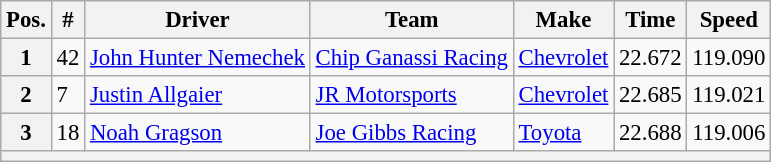<table class="wikitable" style="font-size:95%">
<tr>
<th>Pos.</th>
<th>#</th>
<th>Driver</th>
<th>Team</th>
<th>Make</th>
<th>Time</th>
<th>Speed</th>
</tr>
<tr>
<th>1</th>
<td>42</td>
<td><a href='#'>John Hunter Nemechek</a></td>
<td><a href='#'>Chip Ganassi Racing</a></td>
<td><a href='#'>Chevrolet</a></td>
<td>22.672</td>
<td>119.090</td>
</tr>
<tr>
<th>2</th>
<td>7</td>
<td><a href='#'>Justin Allgaier</a></td>
<td><a href='#'>JR Motorsports</a></td>
<td><a href='#'>Chevrolet</a></td>
<td>22.685</td>
<td>119.021</td>
</tr>
<tr>
<th>3</th>
<td>18</td>
<td><a href='#'>Noah Gragson</a></td>
<td><a href='#'>Joe Gibbs Racing</a></td>
<td><a href='#'>Toyota</a></td>
<td>22.688</td>
<td>119.006</td>
</tr>
<tr>
<th colspan="7"></th>
</tr>
</table>
